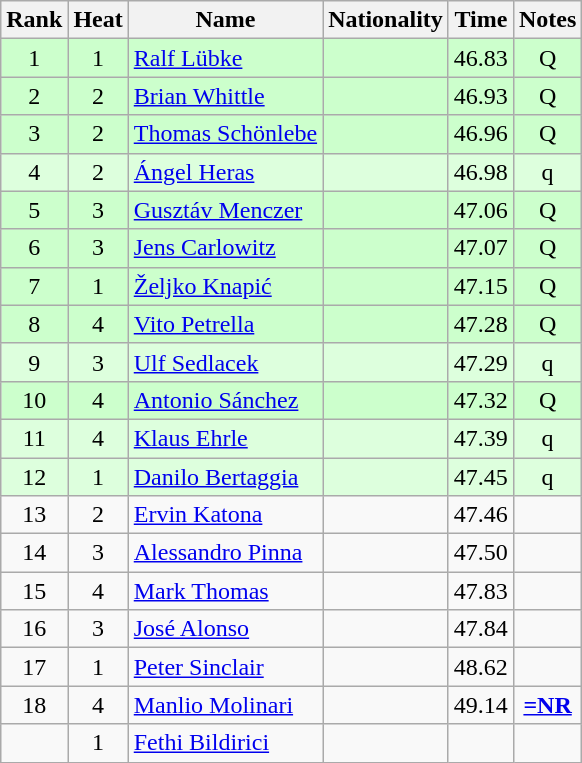<table class="wikitable sortable" style="text-align:center">
<tr>
<th>Rank</th>
<th>Heat</th>
<th>Name</th>
<th>Nationality</th>
<th>Time</th>
<th>Notes</th>
</tr>
<tr bgcolor=ccffcc>
<td>1</td>
<td>1</td>
<td align="left"><a href='#'>Ralf Lübke</a></td>
<td align=left></td>
<td>46.83</td>
<td>Q</td>
</tr>
<tr bgcolor=ccffcc>
<td>2</td>
<td>2</td>
<td align="left"><a href='#'>Brian Whittle</a></td>
<td align=left></td>
<td>46.93</td>
<td>Q</td>
</tr>
<tr bgcolor=ccffcc>
<td>3</td>
<td>2</td>
<td align="left"><a href='#'>Thomas Schönlebe</a></td>
<td align=left></td>
<td>46.96</td>
<td>Q</td>
</tr>
<tr bgcolor=ddffdd>
<td>4</td>
<td>2</td>
<td align="left"><a href='#'>Ángel Heras</a></td>
<td align=left></td>
<td>46.98</td>
<td>q</td>
</tr>
<tr bgcolor=ccffcc>
<td>5</td>
<td>3</td>
<td align="left"><a href='#'>Gusztáv Menczer</a></td>
<td align=left></td>
<td>47.06</td>
<td>Q</td>
</tr>
<tr bgcolor=ccffcc>
<td>6</td>
<td>3</td>
<td align="left"><a href='#'>Jens Carlowitz</a></td>
<td align=left></td>
<td>47.07</td>
<td>Q</td>
</tr>
<tr bgcolor=ccffcc>
<td>7</td>
<td>1</td>
<td align="left"><a href='#'>Željko Knapić</a></td>
<td align=left></td>
<td>47.15</td>
<td>Q</td>
</tr>
<tr bgcolor=ccffcc>
<td>8</td>
<td>4</td>
<td align="left"><a href='#'>Vito Petrella</a></td>
<td align=left></td>
<td>47.28</td>
<td>Q</td>
</tr>
<tr bgcolor=ddffdd>
<td>9</td>
<td>3</td>
<td align="left"><a href='#'>Ulf Sedlacek</a></td>
<td align=left></td>
<td>47.29</td>
<td>q</td>
</tr>
<tr bgcolor=ccffcc>
<td>10</td>
<td>4</td>
<td align="left"><a href='#'>Antonio Sánchez</a></td>
<td align=left></td>
<td>47.32</td>
<td>Q</td>
</tr>
<tr bgcolor=ddffdd>
<td>11</td>
<td>4</td>
<td align="left"><a href='#'>Klaus Ehrle</a></td>
<td align=left></td>
<td>47.39</td>
<td>q</td>
</tr>
<tr bgcolor=ddffdd>
<td>12</td>
<td>1</td>
<td align="left"><a href='#'>Danilo Bertaggia</a></td>
<td align=left></td>
<td>47.45</td>
<td>q</td>
</tr>
<tr>
<td>13</td>
<td>2</td>
<td align="left"><a href='#'>Ervin Katona</a></td>
<td align=left></td>
<td>47.46</td>
<td></td>
</tr>
<tr>
<td>14</td>
<td>3</td>
<td align="left"><a href='#'>Alessandro Pinna</a></td>
<td align=left></td>
<td>47.50</td>
<td></td>
</tr>
<tr>
<td>15</td>
<td>4</td>
<td align="left"><a href='#'>Mark Thomas</a></td>
<td align=left></td>
<td>47.83</td>
<td></td>
</tr>
<tr>
<td>16</td>
<td>3</td>
<td align="left"><a href='#'>José Alonso</a></td>
<td align=left></td>
<td>47.84</td>
<td></td>
</tr>
<tr>
<td>17</td>
<td>1</td>
<td align="left"><a href='#'>Peter Sinclair</a></td>
<td align=left></td>
<td>48.62</td>
<td></td>
</tr>
<tr>
<td>18</td>
<td>4</td>
<td align="left"><a href='#'>Manlio Molinari</a></td>
<td align=left></td>
<td>49.14</td>
<td><strong><a href='#'>=NR</a></strong></td>
</tr>
<tr>
<td></td>
<td>1</td>
<td align="left"><a href='#'>Fethi Bildirici</a></td>
<td align=left></td>
<td></td>
<td></td>
</tr>
</table>
